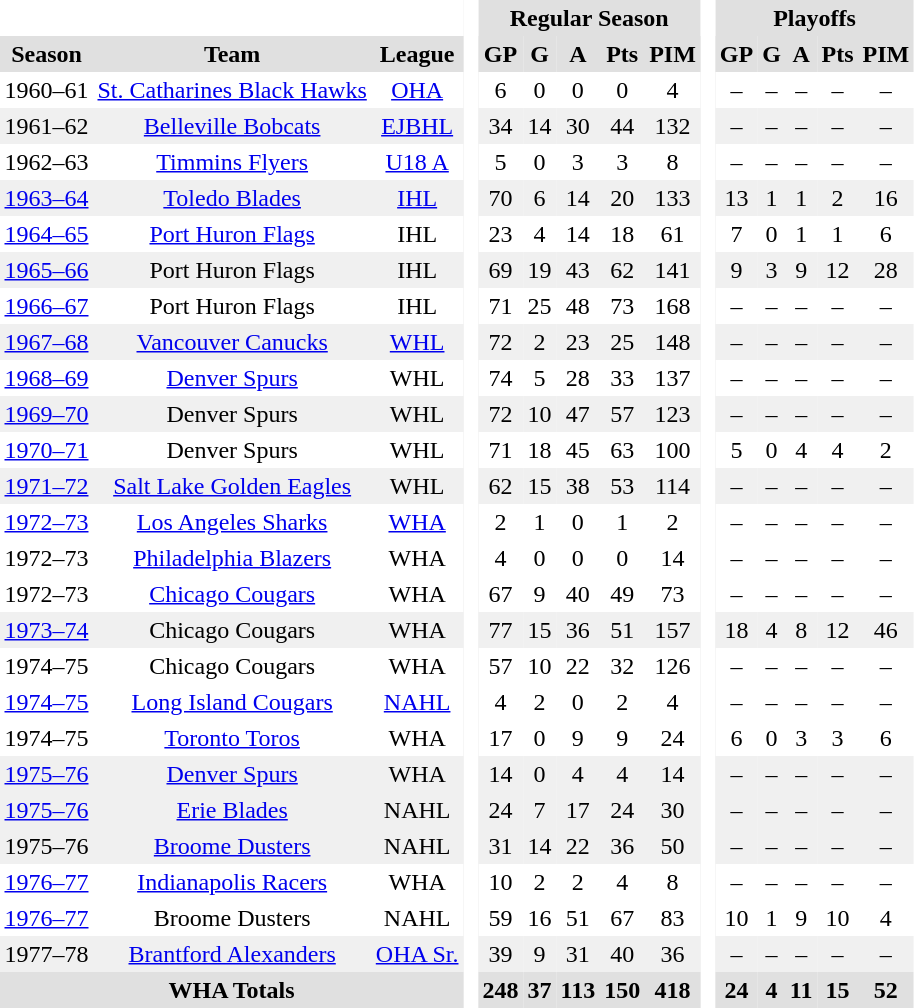<table BORDER="0" CELLPADDING="3" CELLSPACING="0" ID="Table3">
<tr ALIGN="center" bgcolor="#e0e0e0">
<th ALIGN="center" colspan="3" bgcolor="#ffffff"> </th>
<th ALIGN="center" rowspan="99" bgcolor="#ffffff"> </th>
<th ALIGN="center" colspan="5">Regular Season</th>
<th ALIGN="center" rowspan="99" bgcolor="#ffffff"> </th>
<th ALIGN="center" colspan="5">Playoffs</th>
</tr>
<tr ALIGN="center" bgcolor="#e0e0e0">
<th ALIGN="center">Season</th>
<th ALIGN="center">Team</th>
<th ALIGN="center">League</th>
<th ALIGN="center">GP</th>
<th ALIGN="center">G</th>
<th ALIGN="center">A</th>
<th ALIGN="center">Pts</th>
<th ALIGN="center">PIM</th>
<th ALIGN="center">GP</th>
<th ALIGN="center">G</th>
<th ALIGN="center">A</th>
<th ALIGN="center">Pts</th>
<th ALIGN="center">PIM</th>
</tr>
<tr ALIGN="center">
<td ALIGN="center">1960–61</td>
<td ALIGN="center"><a href='#'>St. Catharines Black Hawks</a></td>
<td ALIGN="center"><a href='#'>OHA</a></td>
<td ALIGN="center">6</td>
<td ALIGN="center">0</td>
<td ALIGN="center">0</td>
<td ALIGN="center">0</td>
<td ALIGN="center">4</td>
<td ALIGN="center">–</td>
<td ALIGN="center">–</td>
<td ALIGN="center">–</td>
<td ALIGN="center">–</td>
<td ALIGN="center">–</td>
</tr>
<tr ALIGN="center"  bgcolor="#f0f0f0">
<td ALIGN="center">1961–62</td>
<td ALIGN="center"><a href='#'>Belleville Bobcats</a></td>
<td ALIGN="center"><a href='#'>EJBHL</a></td>
<td ALIGN="center">34</td>
<td ALIGN="center">14</td>
<td ALIGN="center">30</td>
<td ALIGN="center">44</td>
<td ALIGN="center">132</td>
<td ALIGN="center">–</td>
<td ALIGN="center">–</td>
<td ALIGN="center">–</td>
<td ALIGN="center">–</td>
<td ALIGN="center">–</td>
</tr>
<tr ALIGN="center">
<td ALIGN="center">1962–63</td>
<td ALIGN="center"><a href='#'>Timmins Flyers</a></td>
<td ALIGN="center"><a href='#'>U18 A</a></td>
<td ALIGN="center">5</td>
<td ALIGN="center">0</td>
<td ALIGN="center">3</td>
<td ALIGN="center">3</td>
<td ALIGN="center">8</td>
<td ALIGN="center">–</td>
<td ALIGN="center">–</td>
<td ALIGN="center">–</td>
<td ALIGN="center">–</td>
<td ALIGN="center">–</td>
</tr>
<tr ALIGN="center"  bgcolor="#f0f0f0">
<td ALIGN="center"><a href='#'>1963–64</a></td>
<td ALIGN="center"><a href='#'>Toledo Blades</a></td>
<td ALIGN="center"><a href='#'>IHL</a></td>
<td ALIGN="center">70</td>
<td ALIGN="center">6</td>
<td ALIGN="center">14</td>
<td ALIGN="center">20</td>
<td ALIGN="center">133</td>
<td ALIGN="center">13</td>
<td ALIGN="center">1</td>
<td ALIGN="center">1</td>
<td ALIGN="center">2</td>
<td ALIGN="center">16</td>
</tr>
<tr ALIGN="center">
<td ALIGN="center"><a href='#'>1964–65</a></td>
<td ALIGN="center"><a href='#'>Port Huron Flags</a></td>
<td ALIGN="center">IHL</td>
<td ALIGN="center">23</td>
<td ALIGN="center">4</td>
<td ALIGN="center">14</td>
<td ALIGN="center">18</td>
<td ALIGN="center">61</td>
<td ALIGN="center">7</td>
<td ALIGN="center">0</td>
<td ALIGN="center">1</td>
<td ALIGN="center">1</td>
<td ALIGN="center">6</td>
</tr>
<tr ALIGN="center"  bgcolor="#f0f0f0">
<td ALIGN="center"><a href='#'>1965–66</a></td>
<td ALIGN="center">Port Huron Flags</td>
<td ALIGN="center">IHL</td>
<td ALIGN="center">69</td>
<td ALIGN="center">19</td>
<td ALIGN="center">43</td>
<td ALIGN="center">62</td>
<td ALIGN="center">141</td>
<td ALIGN="center">9</td>
<td ALIGN="center">3</td>
<td ALIGN="center">9</td>
<td ALIGN="center">12</td>
<td ALIGN="center">28</td>
</tr>
<tr ALIGN="center">
<td ALIGN="center"><a href='#'>1966–67</a></td>
<td ALIGN="center">Port Huron Flags</td>
<td ALIGN="center">IHL</td>
<td ALIGN="center">71</td>
<td ALIGN="center">25</td>
<td ALIGN="center">48</td>
<td ALIGN="center">73</td>
<td ALIGN="center">168</td>
<td ALIGN="center">–</td>
<td ALIGN="center">–</td>
<td ALIGN="center">–</td>
<td ALIGN="center">–</td>
<td ALIGN="center">–</td>
</tr>
<tr ALIGN="center"  bgcolor="#f0f0f0">
<td ALIGN="center"><a href='#'>1967–68</a></td>
<td ALIGN="center"><a href='#'>Vancouver Canucks</a></td>
<td ALIGN="center"><a href='#'>WHL</a></td>
<td ALIGN="center">72</td>
<td ALIGN="center">2</td>
<td ALIGN="center">23</td>
<td ALIGN="center">25</td>
<td ALIGN="center">148</td>
<td ALIGN="center">–</td>
<td ALIGN="center">–</td>
<td ALIGN="center">–</td>
<td ALIGN="center">–</td>
<td ALIGN="center">–</td>
</tr>
<tr ALIGN="center">
<td ALIGN="center"><a href='#'>1968–69</a></td>
<td ALIGN="center"><a href='#'>Denver Spurs</a></td>
<td ALIGN="center">WHL</td>
<td ALIGN="center">74</td>
<td ALIGN="center">5</td>
<td ALIGN="center">28</td>
<td ALIGN="center">33</td>
<td ALIGN="center">137</td>
<td ALIGN="center">–</td>
<td ALIGN="center">–</td>
<td ALIGN="center">–</td>
<td ALIGN="center">–</td>
<td ALIGN="center">–</td>
</tr>
<tr ALIGN="center"  bgcolor="#f0f0f0">
<td ALIGN="center"><a href='#'>1969–70</a></td>
<td ALIGN="center">Denver Spurs</td>
<td ALIGN="center">WHL</td>
<td ALIGN="center">72</td>
<td ALIGN="center">10</td>
<td ALIGN="center">47</td>
<td ALIGN="center">57</td>
<td ALIGN="center">123</td>
<td ALIGN="center">–</td>
<td ALIGN="center">–</td>
<td ALIGN="center">–</td>
<td ALIGN="center">–</td>
<td ALIGN="center">–</td>
</tr>
<tr ALIGN="center">
<td ALIGN="center"><a href='#'>1970–71</a></td>
<td ALIGN="center">Denver Spurs</td>
<td ALIGN="center">WHL</td>
<td ALIGN="center">71</td>
<td ALIGN="center">18</td>
<td ALIGN="center">45</td>
<td ALIGN="center">63</td>
<td ALIGN="center">100</td>
<td ALIGN="center">5</td>
<td ALIGN="center">0</td>
<td ALIGN="center">4</td>
<td ALIGN="center">4</td>
<td ALIGN="center">2</td>
</tr>
<tr ALIGN="center"  bgcolor="#f0f0f0">
<td ALIGN="center"><a href='#'>1971–72</a></td>
<td ALIGN="center"><a href='#'>Salt Lake Golden Eagles</a></td>
<td ALIGN="center">WHL</td>
<td ALIGN="center">62</td>
<td ALIGN="center">15</td>
<td ALIGN="center">38</td>
<td ALIGN="center">53</td>
<td ALIGN="center">114</td>
<td ALIGN="center">–</td>
<td ALIGN="center">–</td>
<td ALIGN="center">–</td>
<td ALIGN="center">–</td>
<td ALIGN="center">–</td>
</tr>
<tr ALIGN="center">
<td ALIGN="center"><a href='#'>1972–73</a></td>
<td ALIGN="center"><a href='#'>Los Angeles Sharks</a></td>
<td ALIGN="center"><a href='#'>WHA</a></td>
<td ALIGN="center">2</td>
<td ALIGN="center">1</td>
<td ALIGN="center">0</td>
<td ALIGN="center">1</td>
<td ALIGN="center">2</td>
<td ALIGN="center">–</td>
<td ALIGN="center">–</td>
<td ALIGN="center">–</td>
<td ALIGN="center">–</td>
<td ALIGN="center">–</td>
</tr>
<tr ALIGN="center">
<td ALIGN="center">1972–73</td>
<td ALIGN="center"><a href='#'>Philadelphia Blazers</a></td>
<td ALIGN="center">WHA</td>
<td ALIGN="center">4</td>
<td ALIGN="center">0</td>
<td ALIGN="center">0</td>
<td ALIGN="center">0</td>
<td ALIGN="center">14</td>
<td ALIGN="center">–</td>
<td ALIGN="center">–</td>
<td ALIGN="center">–</td>
<td ALIGN="center">–</td>
<td ALIGN="center">–</td>
</tr>
<tr ALIGN="center">
<td ALIGN="center">1972–73</td>
<td ALIGN="center"><a href='#'>Chicago Cougars</a></td>
<td ALIGN="center">WHA</td>
<td ALIGN="center">67</td>
<td ALIGN="center">9</td>
<td ALIGN="center">40</td>
<td ALIGN="center">49</td>
<td ALIGN="center">73</td>
<td ALIGN="center">–</td>
<td ALIGN="center">–</td>
<td ALIGN="center">–</td>
<td ALIGN="center">–</td>
<td ALIGN="center">–</td>
</tr>
<tr ALIGN="center"  bgcolor="#f0f0f0">
<td ALIGN="center"><a href='#'>1973–74</a></td>
<td ALIGN="center">Chicago Cougars</td>
<td ALIGN="center">WHA</td>
<td ALIGN="center">77</td>
<td ALIGN="center">15</td>
<td ALIGN="center">36</td>
<td ALIGN="center">51</td>
<td ALIGN="center">157</td>
<td ALIGN="center">18</td>
<td ALIGN="center">4</td>
<td ALIGN="center">8</td>
<td ALIGN="center">12</td>
<td ALIGN="center">46</td>
</tr>
<tr ALIGN="center">
<td ALIGN="center">1974–75</td>
<td ALIGN="center">Chicago Cougars</td>
<td ALIGN="center">WHA</td>
<td ALIGN="center">57</td>
<td ALIGN="center">10</td>
<td ALIGN="center">22</td>
<td ALIGN="center">32</td>
<td ALIGN="center">126</td>
<td ALIGN="center">–</td>
<td ALIGN="center">–</td>
<td ALIGN="center">–</td>
<td ALIGN="center">–</td>
<td ALIGN="center">–</td>
</tr>
<tr ALIGN="center">
<td ALIGN="center"><a href='#'>1974–75</a></td>
<td ALIGN="center"><a href='#'>Long Island Cougars</a></td>
<td ALIGN="center"><a href='#'>NAHL</a></td>
<td ALIGN="center">4</td>
<td ALIGN="center">2</td>
<td ALIGN="center">0</td>
<td ALIGN="center">2</td>
<td ALIGN="center">4</td>
<td ALIGN="center">–</td>
<td ALIGN="center">–</td>
<td ALIGN="center">–</td>
<td ALIGN="center">–</td>
<td ALIGN="center">–</td>
</tr>
<tr ALIGN="center">
<td ALIGN="center">1974–75</td>
<td ALIGN="center"><a href='#'>Toronto Toros</a></td>
<td ALIGN="center">WHA</td>
<td ALIGN="center">17</td>
<td ALIGN="center">0</td>
<td ALIGN="center">9</td>
<td ALIGN="center">9</td>
<td ALIGN="center">24</td>
<td ALIGN="center">6</td>
<td ALIGN="center">0</td>
<td ALIGN="center">3</td>
<td ALIGN="center">3</td>
<td ALIGN="center">6</td>
</tr>
<tr ALIGN="center"  bgcolor="#f0f0f0">
<td ALIGN="center"><a href='#'>1975–76</a></td>
<td ALIGN="center"><a href='#'>Denver Spurs</a></td>
<td ALIGN="center">WHA</td>
<td ALIGN="center">14</td>
<td ALIGN="center">0</td>
<td ALIGN="center">4</td>
<td ALIGN="center">4</td>
<td ALIGN="center">14</td>
<td ALIGN="center">–</td>
<td ALIGN="center">–</td>
<td ALIGN="center">–</td>
<td ALIGN="center">–</td>
<td ALIGN="center">–</td>
</tr>
<tr ALIGN="center"  bgcolor="#f0f0f0">
<td ALIGN="center"><a href='#'>1975–76</a></td>
<td ALIGN="center"><a href='#'>Erie Blades</a></td>
<td ALIGN="center">NAHL</td>
<td ALIGN="center">24</td>
<td ALIGN="center">7</td>
<td ALIGN="center">17</td>
<td ALIGN="center">24</td>
<td ALIGN="center">30</td>
<td ALIGN="center">–</td>
<td ALIGN="center">–</td>
<td ALIGN="center">–</td>
<td ALIGN="center">–</td>
<td ALIGN="center">–</td>
</tr>
<tr ALIGN="center"  bgcolor="#f0f0f0">
<td ALIGN="center">1975–76</td>
<td ALIGN="center"><a href='#'>Broome Dusters</a></td>
<td ALIGN="center">NAHL</td>
<td ALIGN="center">31</td>
<td ALIGN="center">14</td>
<td ALIGN="center">22</td>
<td ALIGN="center">36</td>
<td ALIGN="center">50</td>
<td ALIGN="center">–</td>
<td ALIGN="center">–</td>
<td ALIGN="center">–</td>
<td ALIGN="center">–</td>
<td ALIGN="center">–</td>
</tr>
<tr ALIGN="center">
<td ALIGN="center"><a href='#'>1976–77</a></td>
<td ALIGN="center"><a href='#'>Indianapolis Racers</a></td>
<td ALIGN="center">WHA</td>
<td ALIGN="center">10</td>
<td ALIGN="center">2</td>
<td ALIGN="center">2</td>
<td ALIGN="center">4</td>
<td ALIGN="center">8</td>
<td ALIGN="center">–</td>
<td ALIGN="center">–</td>
<td ALIGN="center">–</td>
<td ALIGN="center">–</td>
<td ALIGN="center">–</td>
</tr>
<tr ALIGN="center">
<td ALIGN="center"><a href='#'>1976–77</a></td>
<td ALIGN="center">Broome Dusters</td>
<td ALIGN="center">NAHL</td>
<td ALIGN="center">59</td>
<td ALIGN="center">16</td>
<td ALIGN="center">51</td>
<td ALIGN="center">67</td>
<td ALIGN="center">83</td>
<td ALIGN="center">10</td>
<td ALIGN="center">1</td>
<td ALIGN="center">9</td>
<td ALIGN="center">10</td>
<td ALIGN="center">4</td>
</tr>
<tr ALIGN="center"  bgcolor="#f0f0f0">
<td ALIGN="center">1977–78</td>
<td ALIGN="center"><a href='#'>Brantford Alexanders</a></td>
<td ALIGN="center"><a href='#'>OHA Sr.</a></td>
<td ALIGN="center">39</td>
<td ALIGN="center">9</td>
<td ALIGN="center">31</td>
<td ALIGN="center">40</td>
<td ALIGN="center">36</td>
<td ALIGN="center">–</td>
<td ALIGN="center">–</td>
<td ALIGN="center">–</td>
<td ALIGN="center">–</td>
<td ALIGN="center">–</td>
</tr>
<tr ALIGN="center" bgcolor="#e0e0e0">
<th colspan="3">WHA Totals</th>
<th ALIGN="center">248</th>
<th ALIGN="center">37</th>
<th ALIGN="center">113</th>
<th ALIGN="center">150</th>
<th ALIGN="center">418</th>
<th ALIGN="center">24</th>
<th ALIGN="center">4</th>
<th ALIGN="center">11</th>
<th ALIGN="center">15</th>
<th ALIGN="center">52</th>
</tr>
</table>
